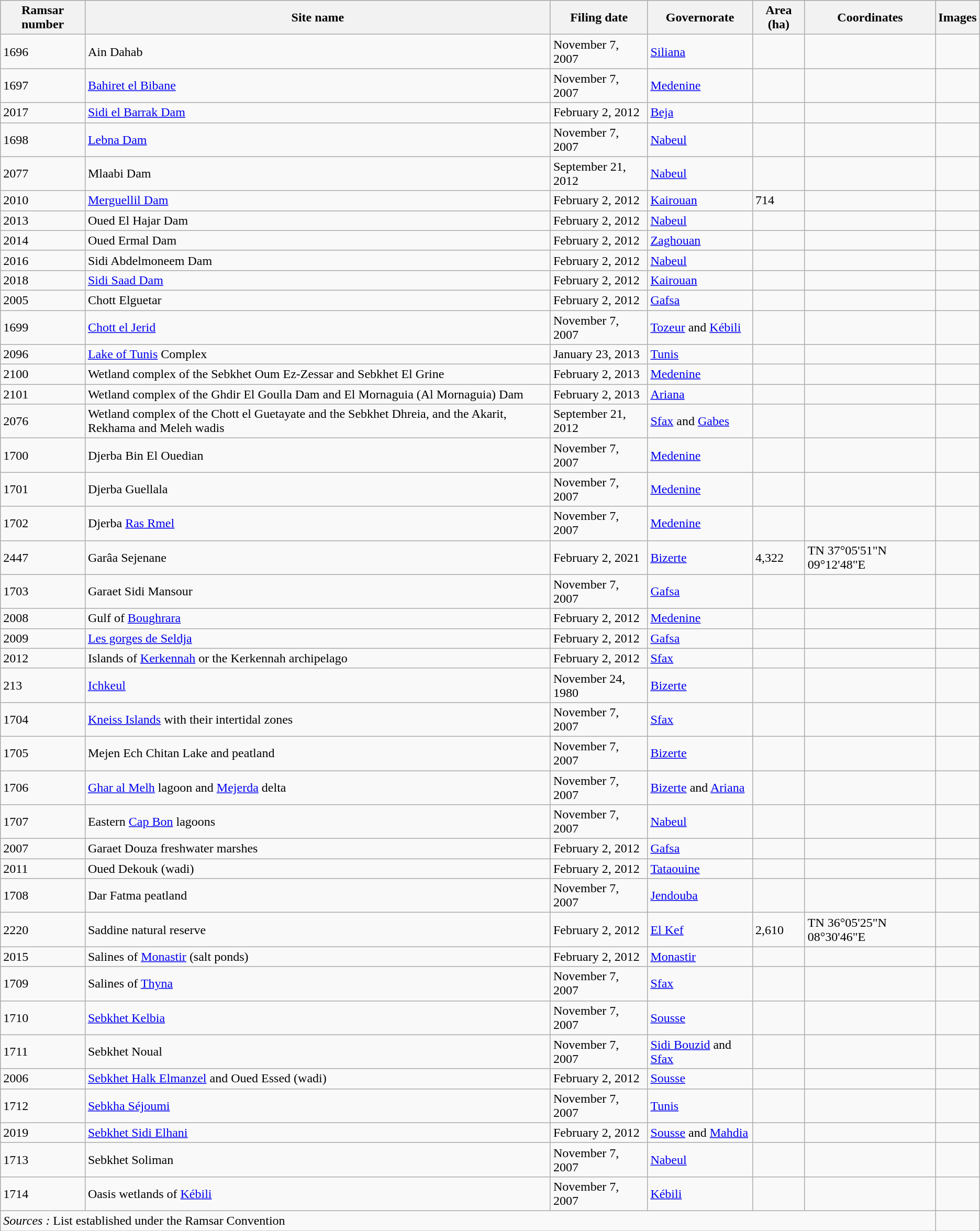<table class="wikitable centre sortable">
<tr align="center" bgcolor="#ffbbbb">
<th>Ramsar number</th>
<th>Site name</th>
<th>Filing date</th>
<th>Governorate</th>
<th>Area (ha)</th>
<th>Coordinates</th>
<th>Images</th>
</tr>
<tr>
<td>1696</td>
<td>Ain Dahab</td>
<td>November 7, 2007</td>
<td><a href='#'>Siliana</a></td>
<td></td>
<td></td>
<td></td>
</tr>
<tr>
<td>1697</td>
<td><a href='#'>Bahiret el Bibane</a></td>
<td>November 7, 2007</td>
<td><a href='#'>Medenine</a></td>
<td></td>
<td></td>
<td></td>
</tr>
<tr>
<td>2017</td>
<td><a href='#'>Sidi el Barrak Dam</a></td>
<td>February 2, 2012</td>
<td><a href='#'>Beja</a></td>
<td></td>
<td></td>
<td></td>
</tr>
<tr>
<td>1698</td>
<td><a href='#'>Lebna Dam</a></td>
<td>November 7, 2007</td>
<td><a href='#'>Nabeul</a></td>
<td></td>
<td></td>
<td></td>
</tr>
<tr>
<td>2077</td>
<td>Mlaabi Dam</td>
<td>September 21, 2012</td>
<td><a href='#'>Nabeul</a></td>
<td></td>
<td></td>
<td></td>
</tr>
<tr>
<td>2010</td>
<td><a href='#'>Merguellil Dam</a></td>
<td>February 2, 2012</td>
<td><a href='#'>Kairouan</a></td>
<td>714</td>
<td></td>
<td></td>
</tr>
<tr>
<td>2013</td>
<td>Oued El Hajar Dam</td>
<td>February 2, 2012</td>
<td><a href='#'>Nabeul</a></td>
<td></td>
<td></td>
<td></td>
</tr>
<tr>
<td>2014</td>
<td>Oued Ermal Dam</td>
<td>February 2, 2012</td>
<td><a href='#'>Zaghouan</a></td>
<td></td>
<td></td>
<td></td>
</tr>
<tr>
<td>2016</td>
<td>Sidi Abdelmoneem Dam</td>
<td>February 2, 2012</td>
<td><a href='#'>Nabeul</a></td>
<td></td>
<td></td>
<td></td>
</tr>
<tr>
<td>2018</td>
<td><a href='#'>Sidi Saad Dam</a></td>
<td>February 2, 2012</td>
<td><a href='#'>Kairouan</a></td>
<td></td>
<td></td>
<td></td>
</tr>
<tr>
<td>2005</td>
<td>Chott Elguetar</td>
<td>February 2, 2012</td>
<td><a href='#'>Gafsa</a></td>
<td></td>
<td></td>
<td></td>
</tr>
<tr>
<td>1699</td>
<td><a href='#'>Chott el Jerid</a></td>
<td>November 7, 2007</td>
<td><a href='#'>Tozeur</a> and <a href='#'>Kébili</a></td>
<td></td>
<td></td>
<td></td>
</tr>
<tr>
<td>2096</td>
<td><a href='#'>Lake of Tunis</a> Complex</td>
<td>January 23, 2013</td>
<td><a href='#'>Tunis</a></td>
<td></td>
<td></td>
<td></td>
</tr>
<tr>
<td>2100</td>
<td>Wetland complex of the Sebkhet Oum Ez-Zessar and Sebkhet El Grine</td>
<td>February 2, 2013</td>
<td><a href='#'>Medenine</a></td>
<td></td>
<td></td>
<td></td>
</tr>
<tr>
<td>2101</td>
<td>Wetland complex of the Ghdir El Goulla Dam and El Mornaguia (Al Mornaguia) Dam</td>
<td>February 2, 2013</td>
<td><a href='#'>Ariana</a></td>
<td></td>
<td></td>
<td></td>
</tr>
<tr>
<td>2076</td>
<td>Wetland complex of the Chott el Guetayate and the Sebkhet Dhreia, and the Akarit, Rekhama and Meleh wadis</td>
<td>September 21, 2012</td>
<td><a href='#'>Sfax</a> and <a href='#'>Gabes</a></td>
<td></td>
<td></td>
<td></td>
</tr>
<tr>
<td>1700</td>
<td>Djerba Bin El Ouedian</td>
<td>November 7, 2007</td>
<td><a href='#'>Medenine</a></td>
<td></td>
<td></td>
<td></td>
</tr>
<tr>
<td>1701</td>
<td>Djerba Guellala</td>
<td>November 7, 2007</td>
<td><a href='#'>Medenine</a></td>
<td></td>
<td></td>
<td></td>
</tr>
<tr>
<td>1702</td>
<td>Djerba <a href='#'>Ras Rmel</a></td>
<td>November 7, 2007</td>
<td><a href='#'>Medenine</a></td>
<td></td>
<td></td>
<td></td>
</tr>
<tr>
<td>2447</td>
<td>Garâa Sejenane</td>
<td>February 2, 2021</td>
<td><a href='#'>Bizerte</a></td>
<td>4,322</td>
<td>TN 37°05'51"N 09°12'48"E</td>
<td></td>
</tr>
<tr>
<td>1703</td>
<td>Garaet Sidi Mansour</td>
<td>November 7, 2007</td>
<td><a href='#'>Gafsa</a></td>
<td></td>
<td></td>
<td></td>
</tr>
<tr>
<td>2008</td>
<td>Gulf of <a href='#'>Boughrara</a></td>
<td>February 2, 2012</td>
<td><a href='#'>Medenine</a></td>
<td></td>
<td></td>
<td></td>
</tr>
<tr>
<td>2009</td>
<td><a href='#'>Les gorges de Seldja</a></td>
<td>February 2, 2012</td>
<td><a href='#'>Gafsa</a></td>
<td></td>
<td></td>
<td></td>
</tr>
<tr>
<td>2012</td>
<td>Islands of <a href='#'>Kerkennah</a> or the Kerkennah archipelago</td>
<td>February 2, 2012</td>
<td><a href='#'>Sfax</a></td>
<td></td>
<td></td>
<td></td>
</tr>
<tr>
<td>213</td>
<td><a href='#'>Ichkeul</a></td>
<td>November 24, 1980</td>
<td><a href='#'>Bizerte</a></td>
<td></td>
<td></td>
<td></td>
</tr>
<tr>
<td>1704</td>
<td><a href='#'> Kneiss Islands</a> with their intertidal zones</td>
<td>November 7, 2007</td>
<td><a href='#'>Sfax</a></td>
<td></td>
<td></td>
<td></td>
</tr>
<tr>
<td>1705</td>
<td>Mejen Ech Chitan Lake and peatland</td>
<td>November 7, 2007</td>
<td><a href='#'>Bizerte</a></td>
<td></td>
<td></td>
<td></td>
</tr>
<tr>
<td>1706</td>
<td><a href='#'>Ghar al Melh</a> lagoon and <a href='#'>Mejerda</a> delta</td>
<td>November 7, 2007</td>
<td><a href='#'>Bizerte</a> and <a href='#'>Ariana</a></td>
<td></td>
<td></td>
<td></td>
</tr>
<tr>
<td>1707</td>
<td>Eastern <a href='#'>Cap Bon</a> lagoons</td>
<td>November 7, 2007</td>
<td><a href='#'>Nabeul</a></td>
<td></td>
<td></td>
<td></td>
</tr>
<tr>
<td>2007</td>
<td>Garaet Douza freshwater marshes</td>
<td>February 2, 2012</td>
<td><a href='#'>Gafsa</a></td>
<td></td>
<td></td>
<td></td>
</tr>
<tr>
<td>2011</td>
<td>Oued Dekouk (wadi)</td>
<td>February 2, 2012</td>
<td><a href='#'>Tataouine</a></td>
<td></td>
<td></td>
<td></td>
</tr>
<tr>
<td>1708</td>
<td>Dar Fatma peatland</td>
<td>November 7, 2007</td>
<td><a href='#'>Jendouba</a></td>
<td></td>
<td></td>
<td></td>
</tr>
<tr>
<td>2220</td>
<td>Saddine natural reserve</td>
<td>February 2, 2012</td>
<td><a href='#'>El Kef</a></td>
<td>2,610</td>
<td>TN 36°05'25"N 08°30'46"E</td>
<td></td>
</tr>
<tr>
<td>2015</td>
<td>Salines of <a href='#'>Monastir</a> (salt ponds)</td>
<td>February 2, 2012</td>
<td><a href='#'>Monastir</a></td>
<td></td>
<td></td>
<td></td>
</tr>
<tr>
<td>1709</td>
<td>Salines of <a href='#'>Thyna</a></td>
<td>November 7, 2007</td>
<td><a href='#'>Sfax</a></td>
<td></td>
<td></td>
<td></td>
</tr>
<tr>
<td>1710</td>
<td><a href='#'>Sebkhet Kelbia</a></td>
<td>November 7, 2007</td>
<td><a href='#'>Sousse</a></td>
<td></td>
<td></td>
<td></td>
</tr>
<tr>
<td>1711</td>
<td>Sebkhet Noual</td>
<td>November 7, 2007</td>
<td><a href='#'>Sidi Bouzid</a> and <a href='#'>Sfax</a></td>
<td></td>
<td></td>
<td></td>
</tr>
<tr>
<td>2006</td>
<td><a href='#'>Sebkhet Halk Elmanzel</a> and Oued Essed (wadi)</td>
<td>February 2, 2012</td>
<td><a href='#'>Sousse</a></td>
<td></td>
<td></td>
<td></td>
</tr>
<tr>
<td>1712</td>
<td><a href='#'>Sebkha Séjoumi</a></td>
<td>November 7, 2007</td>
<td><a href='#'>Tunis</a></td>
<td></td>
<td></td>
<td></td>
</tr>
<tr>
<td>2019</td>
<td><a href='#'>Sebkhet Sidi Elhani</a></td>
<td>February 2, 2012</td>
<td><a href='#'>Sousse</a> and <a href='#'>Mahdia</a></td>
<td></td>
<td></td>
<td></td>
</tr>
<tr>
<td>1713</td>
<td>Sebkhet Soliman</td>
<td>November 7, 2007</td>
<td><a href='#'>Nabeul</a></td>
<td></td>
<td></td>
<td></td>
</tr>
<tr>
<td>1714</td>
<td>Oasis wetlands of <a href='#'>Kébili</a></td>
<td>November 7, 2007</td>
<td><a href='#'>Kébili</a></td>
<td></td>
<td></td>
<td></td>
</tr>
<tr>
<td colspan="6"><em>Sources :</em> List established under the Ramsar Convention</td>
</tr>
</table>
